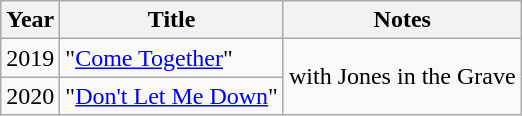<table class="wikitable">
<tr>
<th>Year</th>
<th>Title</th>
<th>Notes</th>
</tr>
<tr>
<td>2019</td>
<td>"<a href='#'>Come Together</a>"</td>
<td rowspan="2">with Jones in the Grave</td>
</tr>
<tr>
<td>2020</td>
<td>"<a href='#'>Don't Let Me Down</a>"</td>
</tr>
</table>
